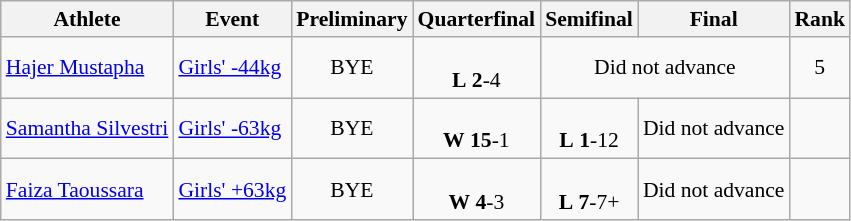<table class="wikitable" style="text-align:left; font-size:90%">
<tr>
<th>Athlete</th>
<th>Event</th>
<th>Preliminary</th>
<th>Quarterfinal</th>
<th>Semifinal</th>
<th>Final</th>
<th>Rank</th>
</tr>
<tr>
<td><a href='#'>Hajer Mustapha</a></td>
<td><a href='#'>Girls' -44kg</a></td>
<td align=center>BYE</td>
<td align=center> <br> <strong>L</strong> <strong>2</strong>-4</td>
<td align=center colspan=2>Did not advance</td>
<td align=center>5</td>
</tr>
<tr>
<td><a href='#'>Samantha Silvestri</a></td>
<td><a href='#'>Girls' -63kg</a></td>
<td align=center>BYE</td>
<td align=center> <br> <strong>W</strong> <strong>15</strong>-1</td>
<td align=center> <br> <strong>L</strong> <strong>1</strong>-12</td>
<td align=center colspan=1>Did not advance</td>
<td align=center></td>
</tr>
<tr>
<td><a href='#'>Faiza Taoussara</a></td>
<td><a href='#'>Girls' +63kg</a></td>
<td align=center>BYE</td>
<td align=center> <br> <strong>W</strong> <strong>4</strong>-3</td>
<td align=center> <br> <strong>L</strong> <strong>7</strong>-7+</td>
<td align=center colspan=1>Did not advance</td>
<td align=center></td>
</tr>
</table>
